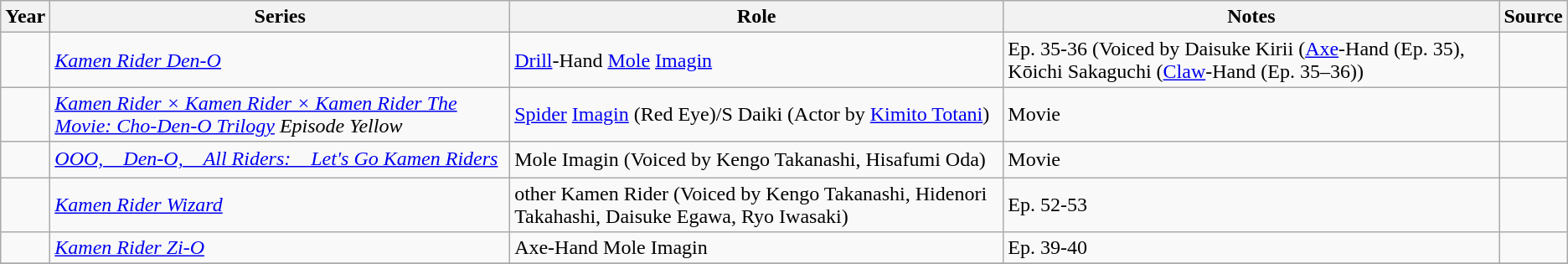<table class="wikitable sortable plainrowheaders">
<tr>
<th>Year</th>
<th>Series</th>
<th>Role</th>
<th class="unsortable">Notes</th>
<th class="unsortable">Source</th>
</tr>
<tr>
<td></td>
<td><em><a href='#'>Kamen Rider Den-O</a></em></td>
<td><a href='#'>Drill</a>-Hand <a href='#'>Mole</a> <a href='#'>Imagin</a></td>
<td>Ep. 35-36 (Voiced by Daisuke Kirii (<a href='#'>Axe</a>-Hand (Ep. 35), Kōichi Sakaguchi (<a href='#'>Claw</a>-Hand (Ep. 35–36))</td>
<td></td>
</tr>
<tr>
<td></td>
<td><em><a href='#'>Kamen Rider × Kamen Rider × Kamen Rider The Movie: Cho-Den-O Trilogy</a> Episode Yellow</em></td>
<td><a href='#'>Spider</a> <a href='#'>Imagin</a> (Red Eye)/S Daiki (Actor by <a href='#'>Kimito Totani</a>)</td>
<td>Movie</td>
<td></td>
</tr>
<tr>
<td></td>
<td><em><a href='#'>OOO,　Den-O,　All Riders:　Let's Go Kamen Riders</a></em></td>
<td>Mole Imagin (Voiced by Kengo Takanashi, Hisafumi Oda)</td>
<td>Movie</td>
<td></td>
</tr>
<tr>
<td></td>
<td><em><a href='#'>Kamen Rider Wizard</a></em></td>
<td>other Kamen Rider (Voiced by Kengo Takanashi, Hidenori Takahashi, Daisuke Egawa, Ryo Iwasaki)</td>
<td>Ep. 52-53</td>
<td></td>
</tr>
<tr>
<td></td>
<td><em><a href='#'>Kamen Rider Zi-O</a></em></td>
<td>Axe-Hand Mole Imagin</td>
<td>Ep. 39-40</td>
<td></td>
</tr>
<tr>
</tr>
</table>
